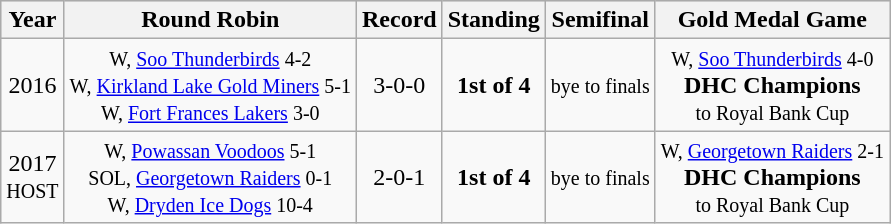<table class="wikitable" style="text-align:center;">
<tr style="background-color:#dddddd;">
<th>Year</th>
<th>Round Robin</th>
<th>Record</th>
<th>Standing</th>
<th>Semifinal</th>
<th>Gold Medal Game</th>
</tr>
<tr>
<td>2016</td>
<td><small>W, <a href='#'>Soo Thunderbirds</a> 4-2<br>W, <a href='#'>Kirkland Lake Gold Miners</a> 5-1<br>W, <a href='#'>Fort Frances Lakers</a> 3-0</small></td>
<td>3-0-0</td>
<td><strong>1st of 4</strong></td>
<td><small>bye to finals</small></td>
<td><small>W, <a href='#'>Soo Thunderbirds</a> 4-0</small><br><strong>DHC Champions</strong><br><small> to Royal Bank Cup</small></td>
</tr>
<tr>
<td>2017<br><small>HOST</small></td>
<td><small>W, <a href='#'>Powassan Voodoos</a> 5-1<br>SOL, <a href='#'>Georgetown Raiders</a> 0-1<br>W, <a href='#'>Dryden Ice Dogs</a> 10-4</small></td>
<td>2-0-1</td>
<td><strong>1st of 4</strong></td>
<td><small>bye to finals</small></td>
<td><small>W, <a href='#'>Georgetown Raiders</a> 2-1</small><br><strong>DHC Champions</strong><br><small> to Royal Bank Cup</small></td>
</tr>
</table>
